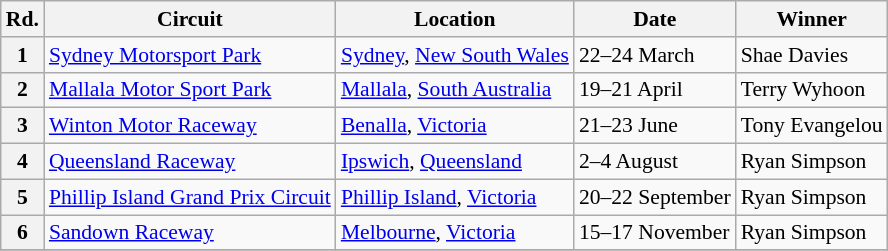<table class="wikitable" style="font-size: 90%">
<tr>
<th>Rd.</th>
<th>Circuit</th>
<th>Location</th>
<th>Date</th>
<th>Winner</th>
</tr>
<tr>
<th>1</th>
<td><a href='#'>Sydney Motorsport Park</a></td>
<td><a href='#'>Sydney</a>, <a href='#'>New South Wales</a></td>
<td>22–24 March</td>
<td>Shae Davies</td>
</tr>
<tr>
<th>2</th>
<td><a href='#'>Mallala Motor Sport Park</a></td>
<td><a href='#'>Mallala</a>, <a href='#'>South Australia</a></td>
<td>19–21 April</td>
<td>Terry Wyhoon</td>
</tr>
<tr>
<th>3</th>
<td><a href='#'>Winton Motor Raceway</a></td>
<td><a href='#'>Benalla</a>, <a href='#'>Victoria</a></td>
<td>21–23 June</td>
<td>Tony Evangelou</td>
</tr>
<tr>
<th>4</th>
<td><a href='#'>Queensland Raceway</a></td>
<td><a href='#'>Ipswich</a>, <a href='#'>Queensland</a></td>
<td>2–4 August</td>
<td>Ryan Simpson</td>
</tr>
<tr>
<th>5</th>
<td><a href='#'>Phillip Island Grand Prix Circuit</a></td>
<td><a href='#'>Phillip Island</a>, <a href='#'>Victoria</a></td>
<td>20–22 September</td>
<td>Ryan Simpson</td>
</tr>
<tr>
<th>6</th>
<td><a href='#'>Sandown Raceway</a></td>
<td><a href='#'>Melbourne</a>, <a href='#'>Victoria</a></td>
<td>15–17 November</td>
<td>Ryan Simpson</td>
</tr>
<tr>
</tr>
</table>
